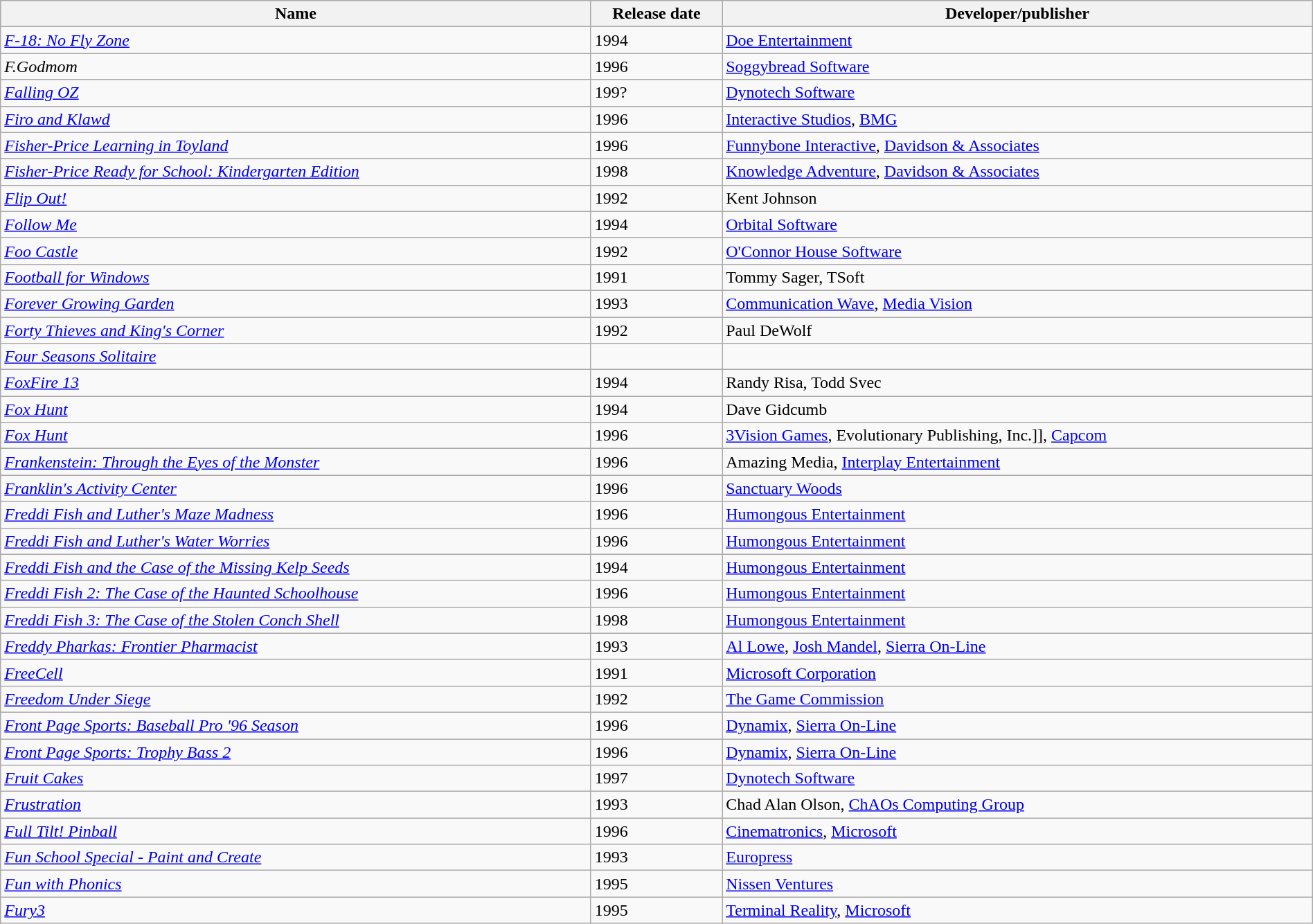<table class="wikitable sortable" style="width:100%;">
<tr>
<th style="width:45%;">Name</th>
<th style="width:10%;">Release date</th>
<th style="width:45%;">Developer/publisher</th>
</tr>
<tr>
<td><em><a href='#'>F-18: No Fly Zone</a></em></td>
<td>1994</td>
<td><a href='#'>Doe Entertainment</a></td>
</tr>
<tr>
<td><em>F.Godmom</em></td>
<td>1996</td>
<td><a href='#'>Soggybread Software</a></td>
</tr>
<tr>
<td><em><a href='#'>Falling OZ</a></em></td>
<td>199?</td>
<td><a href='#'>Dynotech Software</a></td>
</tr>
<tr>
<td><em><a href='#'>Firo and Klawd</a></em></td>
<td>1996</td>
<td><a href='#'>Interactive Studios</a>, <a href='#'>BMG</a></td>
</tr>
<tr>
<td><em><a href='#'>Fisher-Price Learning in Toyland</a></em></td>
<td>1996</td>
<td><a href='#'>Funnybone Interactive</a>, <a href='#'>Davidson & Associates</a></td>
</tr>
<tr>
<td><em><a href='#'>Fisher-Price Ready for School: Kindergarten Edition</a></em></td>
<td>1998</td>
<td><a href='#'>Knowledge Adventure</a>, <a href='#'>Davidson & Associates</a></td>
</tr>
<tr>
<td><em><a href='#'>Flip Out!</a></em></td>
<td>1992</td>
<td>Kent Johnson</td>
</tr>
<tr>
<td><em><a href='#'>Follow Me</a></em></td>
<td>1994</td>
<td><a href='#'>Orbital Software</a></td>
</tr>
<tr>
<td><em><a href='#'>Foo Castle</a></em></td>
<td>1992</td>
<td><a href='#'>O'Connor House Software</a></td>
</tr>
<tr>
<td><em><a href='#'>Football for Windows</a></em></td>
<td>1991</td>
<td>Tommy Sager, TSoft</td>
</tr>
<tr>
<td><em><a href='#'>Forever Growing Garden</a></em></td>
<td>1993</td>
<td><a href='#'>Communication Wave</a>, <a href='#'>Media Vision</a></td>
</tr>
<tr>
<td><em><a href='#'>Forty Thieves and King's Corner</a></em></td>
<td>1992</td>
<td>Paul DeWolf</td>
</tr>
<tr>
<td><em><a href='#'>Four Seasons Solitaire</a></em></td>
<td></td>
<td></td>
</tr>
<tr>
<td><em><a href='#'>FoxFire 13</a></em></td>
<td>1994</td>
<td>Randy Risa, Todd Svec</td>
</tr>
<tr>
<td><em><a href='#'>Fox Hunt</a></em></td>
<td>1994</td>
<td>Dave Gidcumb</td>
</tr>
<tr>
<td><em><a href='#'>Fox Hunt</a></em></td>
<td>1996</td>
<td><a href='#'>3Vision Games</a>, Evolutionary Publishing, Inc.]], <a href='#'>Capcom</a></td>
</tr>
<tr>
<td><em><a href='#'>Frankenstein: Through the Eyes of the Monster</a></em></td>
<td>1996</td>
<td>Amazing Media, <a href='#'>Interplay Entertainment</a></td>
</tr>
<tr>
<td><em><a href='#'>Franklin's Activity Center</a></em></td>
<td>1996</td>
<td><a href='#'>Sanctuary Woods</a></td>
</tr>
<tr>
<td><em><a href='#'>Freddi Fish and Luther's Maze Madness</a></em></td>
<td>1996</td>
<td><a href='#'>Humongous Entertainment</a></td>
</tr>
<tr>
<td><em><a href='#'>Freddi Fish and Luther's Water Worries</a></em></td>
<td>1996</td>
<td><a href='#'>Humongous Entertainment</a></td>
</tr>
<tr>
<td><em><a href='#'>Freddi Fish and the Case of the Missing Kelp Seeds</a></em></td>
<td>1994</td>
<td><a href='#'>Humongous Entertainment</a></td>
</tr>
<tr>
<td><em><a href='#'>Freddi Fish 2: The Case of the Haunted Schoolhouse</a></em></td>
<td>1996</td>
<td><a href='#'>Humongous Entertainment</a></td>
</tr>
<tr>
<td><em><a href='#'>Freddi Fish 3: The Case of the Stolen Conch Shell</a></em></td>
<td>1998</td>
<td><a href='#'>Humongous Entertainment</a></td>
</tr>
<tr>
<td><em><a href='#'>Freddy Pharkas: Frontier Pharmacist</a></em></td>
<td>1993</td>
<td><a href='#'>Al Lowe</a>, <a href='#'>Josh Mandel</a>, <a href='#'>Sierra On-Line</a></td>
</tr>
<tr>
<td><em><a href='#'>FreeCell</a></em></td>
<td>1991</td>
<td><a href='#'>Microsoft Corporation</a></td>
</tr>
<tr>
<td><em><a href='#'>Freedom Under Siege</a></em></td>
<td>1992</td>
<td><a href='#'>The Game Commission</a></td>
</tr>
<tr>
<td><em><a href='#'>Front Page Sports: Baseball Pro '96 Season</a></em></td>
<td>1996</td>
<td><a href='#'>Dynamix</a>, <a href='#'>Sierra On-Line</a></td>
</tr>
<tr>
<td><em><a href='#'>Front Page Sports: Trophy Bass 2</a></em></td>
<td>1996</td>
<td><a href='#'>Dynamix</a>, <a href='#'>Sierra On-Line</a></td>
</tr>
<tr>
<td><em><a href='#'>Fruit Cakes</a></em></td>
<td>1997</td>
<td><a href='#'>Dynotech Software</a></td>
</tr>
<tr>
<td><em><a href='#'>Frustration</a></em></td>
<td>1993</td>
<td>Chad Alan Olson, <a href='#'>ChAOs Computing Group</a></td>
</tr>
<tr>
<td><em><a href='#'>Full Tilt! Pinball</a></em></td>
<td>1996</td>
<td><a href='#'>Cinematronics</a>, <a href='#'>Microsoft</a></td>
</tr>
<tr>
<td><em><a href='#'>Fun School Special - Paint and Create</a></em></td>
<td>1993</td>
<td><a href='#'>Europress</a></td>
</tr>
<tr>
<td><em><a href='#'>Fun with Phonics</a></em></td>
<td>1995</td>
<td><a href='#'>Nissen Ventures</a></td>
</tr>
<tr>
<td><em><a href='#'>Fury3</a></em></td>
<td>1995</td>
<td><a href='#'>Terminal Reality</a>, <a href='#'>Microsoft</a></td>
</tr>
</table>
